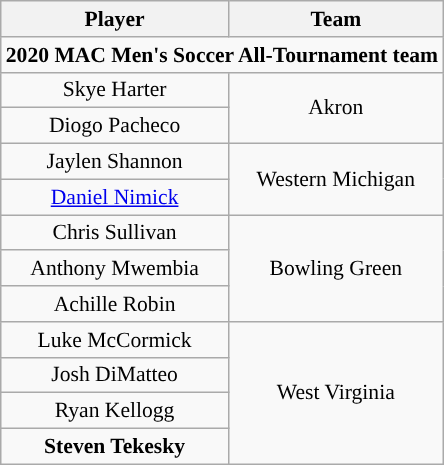<table class="wikitable" style="white-space:nowrap; font-size:90%; text-align: center;">
<tr>
<th>Player</th>
<th>Team</th>
</tr>
<tr>
<td colspan="2"><strong>2020 MAC Men's Soccer All-Tournament team</strong></td>
</tr>
<tr>
<td>Skye Harter</td>
<td rowspan="2">Akron</td>
</tr>
<tr>
<td>Diogo Pacheco</td>
</tr>
<tr>
<td>Jaylen Shannon</td>
<td rowspan="2">Western Michigan</td>
</tr>
<tr>
<td><a href='#'>Daniel Nimick</a></td>
</tr>
<tr>
<td>Chris Sullivan</td>
<td rowspan="3">Bowling Green</td>
</tr>
<tr>
<td>Anthony Mwembia</td>
</tr>
<tr>
<td>Achille Robin</td>
</tr>
<tr>
<td>Luke McCormick</td>
<td rowspan="4">West Virginia</td>
</tr>
<tr>
<td>Josh DiMatteo</td>
</tr>
<tr>
<td>Ryan Kellogg</td>
</tr>
<tr>
<td><strong>Steven Tekesky</strong></td>
</tr>
</table>
